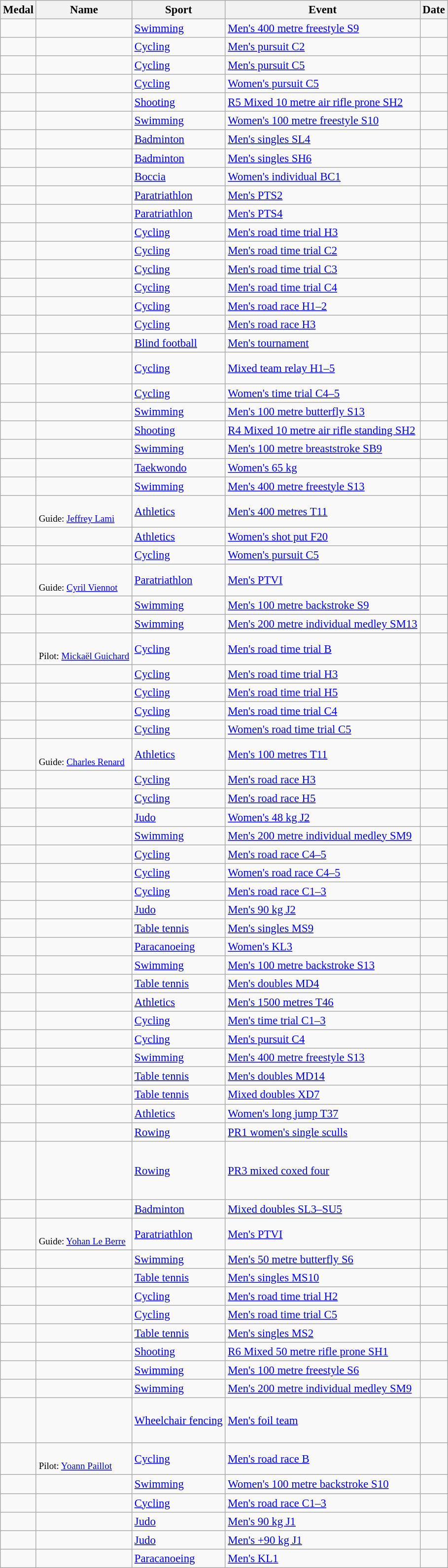<table class="wikitable sortable" style="font-size: 95%;">
<tr>
<th>Medal</th>
<th>Name</th>
<th>Sport</th>
<th>Event</th>
<th>Date</th>
</tr>
<tr>
<td></td>
<td></td>
<td><a href='#'>Swimming</a></td>
<td><a href='#'>Men's 400 metre freestyle S9</a></td>
<td></td>
</tr>
<tr>
<td></td>
<td></td>
<td><a href='#'>Cycling</a></td>
<td><a href='#'>Men's pursuit C2</a></td>
<td></td>
</tr>
<tr>
<td></td>
<td></td>
<td><a href='#'>Cycling</a></td>
<td><a href='#'>Men's pursuit C5</a></td>
<td></td>
</tr>
<tr>
<td></td>
<td></td>
<td><a href='#'>Cycling</a></td>
<td><a href='#'>Women's pursuit C5</a></td>
<td></td>
</tr>
<tr>
<td></td>
<td></td>
<td><a href='#'>Shooting</a></td>
<td><a href='#'>R5 Mixed 10 metre air rifle prone SH2</a></td>
<td></td>
</tr>
<tr>
<td></td>
<td></td>
<td><a href='#'>Swimming</a></td>
<td><a href='#'>Women's 100 metre freestyle S10</a></td>
<td></td>
</tr>
<tr>
<td></td>
<td></td>
<td><a href='#'>Badminton</a></td>
<td><a href='#'>Men's singles SL4</a></td>
<td></td>
</tr>
<tr>
<td></td>
<td></td>
<td><a href='#'>Badminton</a></td>
<td><a href='#'>Men's singles SH6</a></td>
<td></td>
</tr>
<tr>
<td></td>
<td></td>
<td><a href='#'>Boccia</a></td>
<td><a href='#'>Women's individual BC1</a></td>
<td></td>
</tr>
<tr>
<td></td>
<td></td>
<td><a href='#'>Paratriathlon</a></td>
<td><a href='#'>Men's PTS2</a></td>
<td></td>
</tr>
<tr>
<td></td>
<td></td>
<td><a href='#'>Paratriathlon</a></td>
<td><a href='#'>Men's PTS4</a></td>
<td></td>
</tr>
<tr>
<td></td>
<td></td>
<td><a href='#'>Cycling</a></td>
<td><a href='#'>Men's road time trial H3</a></td>
<td></td>
</tr>
<tr>
<td></td>
<td></td>
<td><a href='#'>Cycling</a></td>
<td><a href='#'>Men's road time trial C2</a></td>
<td></td>
</tr>
<tr>
<td></td>
<td></td>
<td><a href='#'>Cycling</a></td>
<td><a href='#'>Men's road time trial C3</a></td>
<td></td>
</tr>
<tr>
<td></td>
<td></td>
<td><a href='#'>Cycling</a></td>
<td><a href='#'>Men's road time trial C4</a></td>
<td></td>
</tr>
<tr>
<td></td>
<td></td>
<td><a href='#'>Cycling</a></td>
<td><a href='#'>Men's road race H1–2</a></td>
<td></td>
</tr>
<tr>
<td></td>
<td></td>
<td><a href='#'>Cycling</a></td>
<td><a href='#'>Men's road race H3</a></td>
<td></td>
</tr>
<tr>
<td></td>
<td><br></td>
<td><a href='#'>Blind football</a></td>
<td><a href='#'>Men's tournament</a></td>
<td></td>
</tr>
<tr>
<td></td>
<td><br><br></td>
<td><a href='#'>Cycling</a></td>
<td><a href='#'>Mixed team relay H1–5</a></td>
<td></td>
</tr>
<tr>
<td></td>
<td></td>
<td><a href='#'>Cycling</a></td>
<td><a href='#'>Women's time trial C4–5</a></td>
<td></td>
</tr>
<tr>
<td></td>
<td></td>
<td><a href='#'>Swimming</a></td>
<td><a href='#'>Men's 100 metre butterfly S13</a></td>
<td></td>
</tr>
<tr>
<td></td>
<td></td>
<td><a href='#'>Shooting</a></td>
<td><a href='#'>R4 Mixed 10 metre air rifle standing SH2</a></td>
<td></td>
</tr>
<tr>
<td></td>
<td></td>
<td><a href='#'>Swimming</a></td>
<td><a href='#'>Men's 100 metre breaststroke SB9</a></td>
<td></td>
</tr>
<tr>
<td></td>
<td></td>
<td><a href='#'>Taekwondo</a></td>
<td><a href='#'>Women's 65 kg</a></td>
<td></td>
</tr>
<tr>
<td></td>
<td></td>
<td><a href='#'>Swimming</a></td>
<td><a href='#'>Men's 400 metre freestyle S13</a></td>
<td></td>
</tr>
<tr>
<td></td>
<td><br><small>Guide: <a href='#'>Jeffrey Lami</a></small></td>
<td><a href='#'>Athletics</a></td>
<td><a href='#'>Men's 400 metres T11</a></td>
<td></td>
</tr>
<tr>
<td></td>
<td></td>
<td><a href='#'>Athletics</a></td>
<td><a href='#'>Women's shot put F20</a></td>
<td></td>
</tr>
<tr>
<td></td>
<td></td>
<td><a href='#'>Cycling</a></td>
<td><a href='#'>Women's pursuit C5</a></td>
<td></td>
</tr>
<tr>
<td></td>
<td><br><small>Guide: <a href='#'>Cyril Viennot</a></small></td>
<td><a href='#'>Paratriathlon</a></td>
<td><a href='#'>Men's PTVI</a></td>
<td></td>
</tr>
<tr>
<td></td>
<td></td>
<td><a href='#'>Swimming</a></td>
<td><a href='#'>Men's 100 metre backstroke S9</a></td>
<td></td>
</tr>
<tr>
<td></td>
<td></td>
<td><a href='#'>Swimming</a></td>
<td><a href='#'>Men's 200 metre individual medley SM13</a></td>
<td></td>
</tr>
<tr>
<td></td>
<td><br><small>Pilot: <a href='#'>Mickaël Guichard</a></small></td>
<td><a href='#'>Cycling</a></td>
<td><a href='#'>Men's road time trial B</a></td>
<td></td>
</tr>
<tr>
<td></td>
<td></td>
<td><a href='#'>Cycling</a></td>
<td><a href='#'>Men's road time trial H3</a></td>
<td></td>
</tr>
<tr>
<td></td>
<td></td>
<td><a href='#'>Cycling</a></td>
<td><a href='#'>Men's road time trial H5</a></td>
<td></td>
</tr>
<tr>
<td></td>
<td></td>
<td><a href='#'>Cycling</a></td>
<td><a href='#'>Men's road time trial C4</a></td>
<td></td>
</tr>
<tr>
<td></td>
<td></td>
<td><a href='#'>Cycling</a></td>
<td><a href='#'>Women's road time trial C5</a></td>
<td></td>
</tr>
<tr>
<td></td>
<td><br><small>Guide: <a href='#'>Charles Renard</a></small></td>
<td><a href='#'>Athletics</a></td>
<td><a href='#'>Men's 100 metres T11</a></td>
<td></td>
</tr>
<tr>
<td></td>
<td></td>
<td><a href='#'>Cycling</a></td>
<td><a href='#'>Men's road race H3</a></td>
<td></td>
</tr>
<tr>
<td></td>
<td></td>
<td><a href='#'>Cycling</a></td>
<td><a href='#'>Men's road race H5</a></td>
<td></td>
</tr>
<tr>
<td></td>
<td></td>
<td><a href='#'>Judo</a></td>
<td><a href='#'>Women's 48 kg J2</a></td>
<td></td>
</tr>
<tr>
<td></td>
<td></td>
<td><a href='#'>Swimming</a></td>
<td><a href='#'>Men's 200 metre individual medley SM9</a></td>
<td></td>
</tr>
<tr>
<td></td>
<td></td>
<td><a href='#'>Cycling</a></td>
<td><a href='#'>Men's road race C4–5</a></td>
<td></td>
</tr>
<tr>
<td></td>
<td></td>
<td><a href='#'>Cycling</a></td>
<td><a href='#'>Women's road race C4–5</a></td>
<td></td>
</tr>
<tr>
<td></td>
<td></td>
<td><a href='#'>Cycling</a></td>
<td><a href='#'>Men's road race C1–3</a></td>
<td></td>
</tr>
<tr>
<td></td>
<td></td>
<td><a href='#'>Judo</a></td>
<td><a href='#'>Men's 90 kg J2</a></td>
<td></td>
</tr>
<tr>
<td></td>
<td></td>
<td><a href='#'>Table tennis</a></td>
<td><a href='#'>Men's singles MS9</a></td>
<td></td>
</tr>
<tr>
<td></td>
<td></td>
<td><a href='#'>Paracanoeing</a></td>
<td><a href='#'>Women's KL3</a></td>
<td></td>
</tr>
<tr>
<td></td>
<td></td>
<td><a href='#'>Swimming</a></td>
<td><a href='#'>Men's 100 metre backstroke S13</a></td>
<td></td>
</tr>
<tr>
<td></td>
<td><br></td>
<td><a href='#'>Table tennis</a></td>
<td><a href='#'>Men's doubles MD4</a></td>
<td></td>
</tr>
<tr>
<td></td>
<td></td>
<td><a href='#'>Athletics</a></td>
<td><a href='#'>Men's 1500 metres T46</a></td>
<td></td>
</tr>
<tr>
<td></td>
<td></td>
<td><a href='#'>Cycling</a></td>
<td><a href='#'>Men's time trial C1–3</a></td>
<td></td>
</tr>
<tr>
<td></td>
<td></td>
<td><a href='#'>Cycling</a></td>
<td><a href='#'>Men's pursuit C4</a></td>
<td></td>
</tr>
<tr>
<td></td>
<td></td>
<td><a href='#'>Swimming</a></td>
<td><a href='#'>Men's 400 metre freestyle S13</a></td>
<td></td>
</tr>
<tr>
<td></td>
<td><br></td>
<td><a href='#'>Table tennis</a></td>
<td><a href='#'>Men's doubles MD14</a></td>
<td></td>
</tr>
<tr>
<td></td>
<td><br></td>
<td><a href='#'>Table tennis</a></td>
<td><a href='#'>Mixed doubles XD7</a></td>
<td></td>
</tr>
<tr>
<td></td>
<td></td>
<td><a href='#'>Athletics</a></td>
<td><a href='#'>Women's long jump T37</a></td>
<td></td>
</tr>
<tr>
<td></td>
<td></td>
<td><a href='#'>Rowing</a></td>
<td><a href='#'>PR1 women's single sculls</a></td>
<td></td>
</tr>
<tr>
<td></td>
<td><br><br><br><br></td>
<td><a href='#'>Rowing</a></td>
<td><a href='#'>PR3 mixed coxed four</a></td>
<td></td>
</tr>
<tr>
<td></td>
<td><br></td>
<td><a href='#'>Badminton</a></td>
<td><a href='#'>Mixed doubles SL3–SU5</a></td>
<td></td>
</tr>
<tr>
<td></td>
<td><br><small>Guide: <a href='#'>Yohan Le Berre</a></small></td>
<td><a href='#'>Paratriathlon</a></td>
<td><a href='#'>Men's PTVI</a></td>
<td></td>
</tr>
<tr>
<td></td>
<td></td>
<td><a href='#'>Swimming</a></td>
<td><a href='#'>Men's 50 metre butterfly S6</a></td>
<td></td>
</tr>
<tr>
<td></td>
<td></td>
<td><a href='#'>Table tennis</a></td>
<td><a href='#'>Men's singles MS10</a></td>
<td></td>
</tr>
<tr>
<td></td>
<td></td>
<td><a href='#'>Cycling</a></td>
<td><a href='#'>Men's road time trial H2</a></td>
<td></td>
</tr>
<tr>
<td></td>
<td></td>
<td><a href='#'>Cycling</a></td>
<td><a href='#'>Men's road time trial C5</a></td>
<td></td>
</tr>
<tr>
<td></td>
<td></td>
<td><a href='#'>Table tennis</a></td>
<td><a href='#'>Men's singles MS2</a></td>
<td></td>
</tr>
<tr>
<td></td>
<td></td>
<td><a href='#'>Shooting</a></td>
<td><a href='#'>R6 Mixed 50 metre rifle prone SH1</a></td>
<td></td>
</tr>
<tr>
<td></td>
<td></td>
<td><a href='#'>Swimming</a></td>
<td><a href='#'>Men's 100 metre freestyle S6</a></td>
<td></td>
</tr>
<tr>
<td></td>
<td></td>
<td><a href='#'>Swimming</a></td>
<td><a href='#'>Men's 200 metre individual medley SM9</a></td>
<td></td>
</tr>
<tr>
<td></td>
<td><br><br><br></td>
<td><a href='#'>Wheelchair fencing</a></td>
<td><a href='#'>Men's foil team</a></td>
<td></td>
</tr>
<tr>
<td></td>
<td><br><small>Pilot: <a href='#'>Yoann Paillot</a></small></td>
<td><a href='#'>Cycling</a></td>
<td><a href='#'>Men's road race B</a></td>
<td></td>
</tr>
<tr>
<td></td>
<td></td>
<td><a href='#'>Swimming</a></td>
<td><a href='#'>Women's 100 metre backstroke S10</a></td>
<td></td>
</tr>
<tr>
<td></td>
<td></td>
<td><a href='#'>Cycling</a></td>
<td><a href='#'>Men's road race C1–3</a></td>
<td></td>
</tr>
<tr>
<td></td>
<td></td>
<td><a href='#'>Judo</a></td>
<td><a href='#'>Men's 90 kg J1</a></td>
<td></td>
</tr>
<tr>
<td></td>
<td></td>
<td><a href='#'>Judo</a></td>
<td><a href='#'>Men's +90 kg J1</a></td>
<td></td>
</tr>
<tr>
<td></td>
<td></td>
<td><a href='#'>Paracanoeing</a></td>
<td><a href='#'>Men's KL1</a></td>
<td></td>
</tr>
</table>
